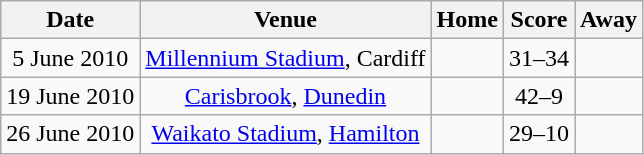<table class="wikitable" style="text-align:center">
<tr>
<th>Date</th>
<th>Venue</th>
<th>Home</th>
<th>Score</th>
<th>Away</th>
</tr>
<tr>
<td>5 June 2010</td>
<td><a href='#'>Millennium Stadium</a>, Cardiff</td>
<td align=right></td>
<td>31–34</td>
<td align=left></td>
</tr>
<tr>
<td>19 June 2010</td>
<td><a href='#'>Carisbrook</a>, <a href='#'>Dunedin</a></td>
<td align=right></td>
<td>42–9</td>
<td align=left></td>
</tr>
<tr>
<td>26 June 2010</td>
<td><a href='#'>Waikato Stadium</a>, <a href='#'>Hamilton</a></td>
<td align=right></td>
<td>29–10</td>
<td align=left></td>
</tr>
</table>
